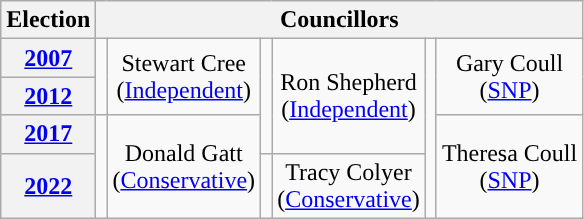<table class="wikitable" style="text-align:center">
<tr>
<th>Election</th>
<th colspan="6">Councillors</th>
</tr>
<tr>
<th><a href='#'>2007</a></th>
<td rowspan="2;" style="background-color: "></td>
<td rowspan="2">Stewart Cree<br>(<a href='#'>Independent</a>)</td>
<td rowspan="3;" style="background-color: "></td>
<td rowspan="3">Ron Shepherd<br>(<a href='#'>Independent</a>)</td>
<td rowspan="4;" style="background-color: "></td>
<td rowspan="2">Gary Coull<br>(<a href='#'>SNP</a>)</td>
</tr>
<tr>
<th><a href='#'>2012</a></th>
</tr>
<tr>
<th><a href='#'>2017</a></th>
<td rowspan="2;" style="background-color: "></td>
<td rowspan="2">Donald Gatt<br>(<a href='#'>Conservative</a>)</td>
<td rowspan="2">Theresa Coull<br>(<a href='#'>SNP</a>)</td>
</tr>
<tr>
<th><a href='#'>2022</a></th>
<td rowspan="1;" style="background-color: "></td>
<td>Tracy Colyer<br>(<a href='#'>Conservative</a>)</td>
</tr>
</table>
